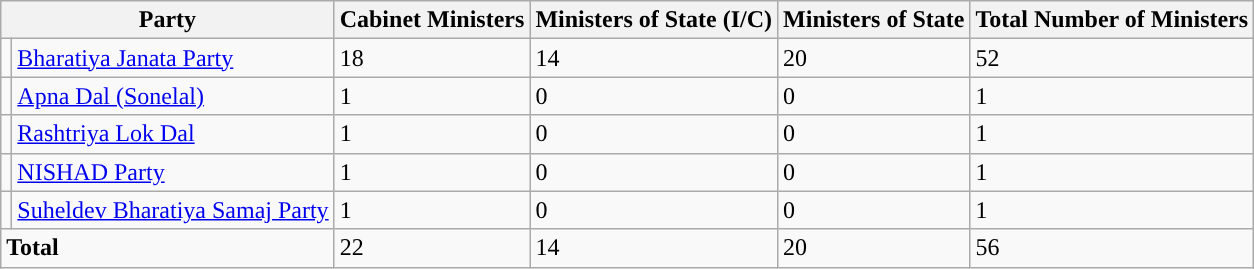<table class="wikitable">
<tr>
<th colspan="2">Party</th>
<th>Cabinet Ministers</th>
<th>Ministers of State (I/C)</th>
<th>Ministers of State</th>
<th>Total Number of Ministers</th>
</tr>
<tr>
<td></td>
<td><a href='#'>Bharatiya Janata Party</a></td>
<td>18</td>
<td>14</td>
<td>20</td>
<td>52</td>
</tr>
<tr>
<td></td>
<td><a href='#'>Apna Dal (Sonelal)</a></td>
<td>1</td>
<td>0</td>
<td>0</td>
<td>1</td>
</tr>
<tr>
<td></td>
<td><a href='#'>Rashtriya Lok Dal</a></td>
<td>1</td>
<td>0</td>
<td>0</td>
<td>1</td>
</tr>
<tr>
<td></td>
<td><a href='#'>NISHAD Party</a></td>
<td>1</td>
<td>0</td>
<td>0</td>
<td>1</td>
</tr>
<tr>
<td></td>
<td><a href='#'>Suheldev Bharatiya Samaj Party</a></td>
<td>1</td>
<td>0</td>
<td>0</td>
<td>1</td>
</tr>
<tr>
<td colspan="2"><strong>Total</strong></td>
<td>22</td>
<td>14</td>
<td>20</td>
<td>56</td>
</tr>
</table>
